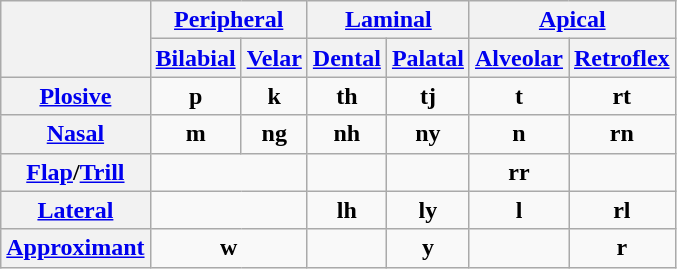<table class="wikitable" style="text-align:center">
<tr>
<th rowspan="2"></th>
<th colspan="2"><a href='#'>Peripheral</a></th>
<th colspan="2"><a href='#'>Laminal</a></th>
<th colspan="2"><a href='#'>Apical</a></th>
</tr>
<tr>
<th><a href='#'>Bilabial</a></th>
<th><a href='#'>Velar</a></th>
<th><a href='#'>Dental</a></th>
<th><a href='#'>Palatal</a></th>
<th><a href='#'>Alveolar</a></th>
<th><a href='#'>Retroflex</a></th>
</tr>
<tr>
<th><a href='#'>Plosive</a></th>
<td><strong>p</strong> </td>
<td><strong>k</strong> </td>
<td><strong>th</strong> </td>
<td><strong>tj</strong> </td>
<td><strong>t</strong> </td>
<td><strong>rt</strong> </td>
</tr>
<tr>
<th><a href='#'>Nasal</a></th>
<td><strong>m</strong> </td>
<td><strong>ng</strong> </td>
<td><strong>nh</strong> </td>
<td><strong>ny</strong> </td>
<td><strong>n</strong> </td>
<td><strong>rn</strong> </td>
</tr>
<tr>
<th><a href='#'>Flap</a>/<a href='#'>Trill</a></th>
<td colspan="2"></td>
<td></td>
<td></td>
<td><strong>rr</strong> </td>
<td></td>
</tr>
<tr>
<th><a href='#'>Lateral</a></th>
<td colspan="2"></td>
<td><strong>lh</strong> </td>
<td><strong>ly</strong> </td>
<td><strong>l</strong> </td>
<td><strong>rl</strong> </td>
</tr>
<tr>
<th><a href='#'>Approximant</a></th>
<td colspan="2"><strong>w</strong> </td>
<td></td>
<td><strong>y</strong> </td>
<td></td>
<td><strong>r</strong> </td>
</tr>
</table>
